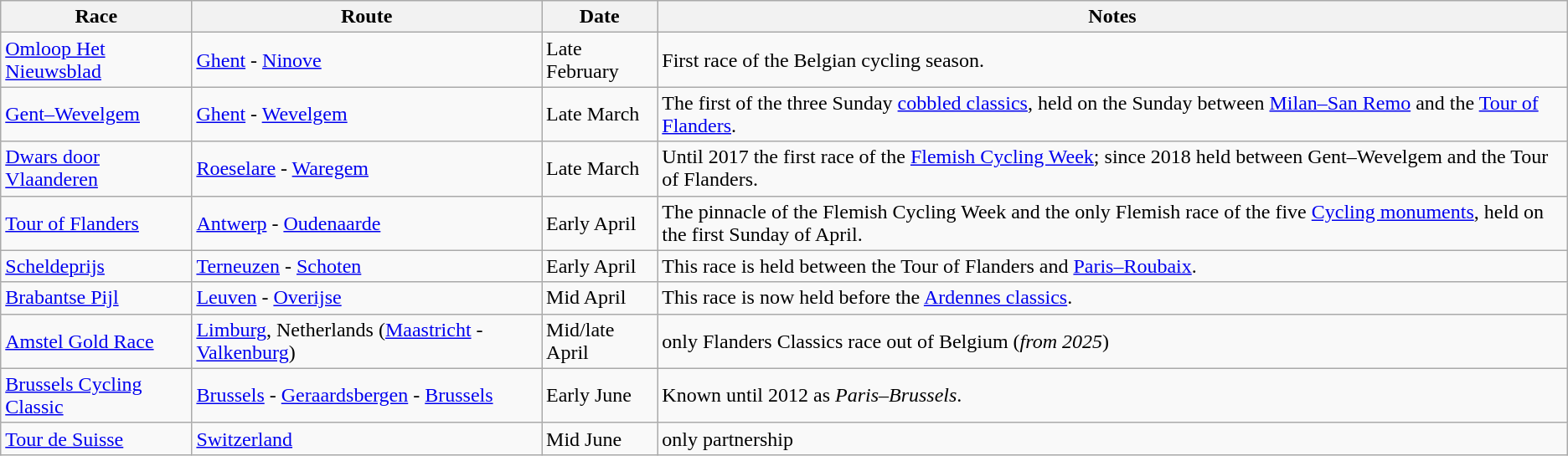<table class="wikitable">
<tr>
<th>Race</th>
<th>Route</th>
<th>Date</th>
<th>Notes</th>
</tr>
<tr>
<td><a href='#'>Omloop Het Nieuwsblad</a></td>
<td><a href='#'>Ghent</a> - <a href='#'>Ninove</a></td>
<td>Late February</td>
<td>First race of the Belgian cycling season.</td>
</tr>
<tr>
<td><a href='#'>Gent–Wevelgem</a></td>
<td><a href='#'>Ghent</a> - <a href='#'>Wevelgem</a></td>
<td>Late March</td>
<td>The first of the three Sunday <a href='#'>cobbled classics</a>, held on the Sunday between <a href='#'>Milan–San Remo</a> and the <a href='#'>Tour of Flanders</a>.</td>
</tr>
<tr>
<td><a href='#'>Dwars door Vlaanderen</a></td>
<td><a href='#'>Roeselare</a> - <a href='#'>Waregem</a></td>
<td>Late March</td>
<td>Until 2017 the first race of the <a href='#'>Flemish Cycling Week</a>; since 2018 held between Gent–Wevelgem and the Tour of Flanders.</td>
</tr>
<tr>
<td><a href='#'>Tour of Flanders</a></td>
<td><a href='#'>Antwerp</a> - <a href='#'>Oudenaarde</a></td>
<td>Early April</td>
<td>The pinnacle of the Flemish Cycling Week and the only Flemish race of the five <a href='#'>Cycling monuments</a>, held on the first Sunday of April.</td>
</tr>
<tr>
<td><a href='#'>Scheldeprijs</a></td>
<td><a href='#'>Terneuzen</a> - <a href='#'>Schoten</a></td>
<td>Early April</td>
<td>This race is held between the Tour of Flanders and <a href='#'>Paris–Roubaix</a>.</td>
</tr>
<tr>
<td><a href='#'>Brabantse Pijl</a></td>
<td><a href='#'>Leuven</a> - <a href='#'>Overijse</a></td>
<td>Mid April</td>
<td>This race is now held before the <a href='#'>Ardennes classics</a>.</td>
</tr>
<tr>
<td><a href='#'>Amstel Gold Race</a></td>
<td><a href='#'>Limburg</a>, Netherlands (<a href='#'>Maastricht</a> - <a href='#'>Valkenburg</a>)</td>
<td>Mid/late April</td>
<td>only Flanders Classics race out of Belgium (<em>from 2025</em>)</td>
</tr>
<tr>
<td><a href='#'>Brussels Cycling Classic</a></td>
<td><a href='#'>Brussels</a> - <a href='#'>Geraardsbergen</a> - <a href='#'>Brussels</a></td>
<td>Early June</td>
<td>Known until 2012 as <em>Paris–Brussels</em>.</td>
</tr>
<tr>
<td><a href='#'>Tour de Suisse</a></td>
<td><a href='#'>Switzerland</a></td>
<td>Mid June</td>
<td>only partnership</td>
</tr>
</table>
